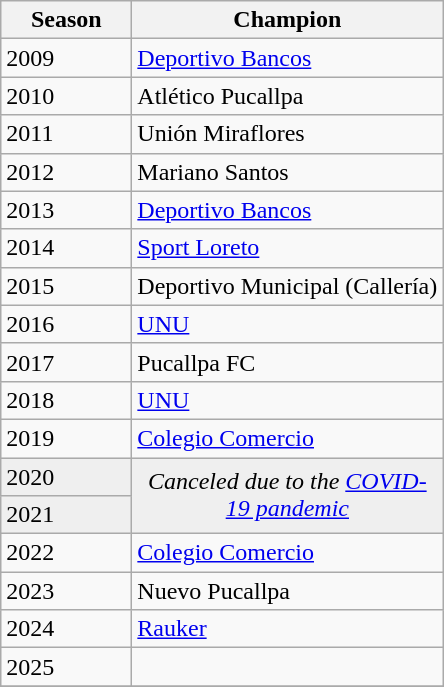<table class="wikitable sortable">
<tr>
<th width=80px>Season</th>
<th width=200px>Champion</th>
</tr>
<tr>
<td>2009</td>
<td><a href='#'>Deportivo Bancos</a></td>
</tr>
<tr>
<td>2010</td>
<td>Atlético Pucallpa</td>
</tr>
<tr>
<td>2011</td>
<td>Unión Miraflores</td>
</tr>
<tr>
<td>2012</td>
<td>Mariano Santos</td>
</tr>
<tr>
<td>2013</td>
<td><a href='#'>Deportivo Bancos</a></td>
</tr>
<tr>
<td>2014</td>
<td><a href='#'>Sport Loreto</a></td>
</tr>
<tr>
<td>2015</td>
<td>Deportivo Municipal (Callería)</td>
</tr>
<tr>
<td>2016</td>
<td><a href='#'>UNU</a></td>
</tr>
<tr>
<td>2017</td>
<td>Pucallpa FC</td>
</tr>
<tr>
<td>2018</td>
<td><a href='#'>UNU</a></td>
</tr>
<tr>
<td>2019</td>
<td><a href='#'>Colegio Comercio</a></td>
</tr>
<tr bgcolor=#efefef>
<td>2020</td>
<td rowspan=2 colspan="1" align=center><em>Canceled due to the <a href='#'>COVID-19 pandemic</a></em></td>
</tr>
<tr bgcolor=#efefef>
<td>2021</td>
</tr>
<tr>
<td>2022</td>
<td><a href='#'>Colegio Comercio</a></td>
</tr>
<tr>
<td>2023</td>
<td>Nuevo Pucallpa</td>
</tr>
<tr>
<td>2024</td>
<td><a href='#'>Rauker</a></td>
</tr>
<tr>
<td>2025</td>
<td></td>
</tr>
<tr>
</tr>
</table>
